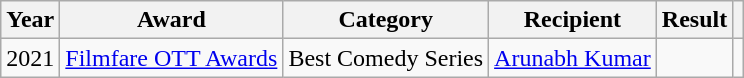<table class="wikitable plainrowheaders">
<tr>
<th scope="col">Year</th>
<th scope="col">Award</th>
<th scope="col">Category</th>
<th scope="col">Recipient</th>
<th scope="col">Result</th>
<th scope="col" class="unsortable"></th>
</tr>
<tr>
<td>2021</td>
<td><a href='#'>Filmfare OTT Awards</a></td>
<td>Best Comedy Series</td>
<td><a href='#'>Arunabh Kumar</a></td>
<td></td>
<td></td>
</tr>
</table>
